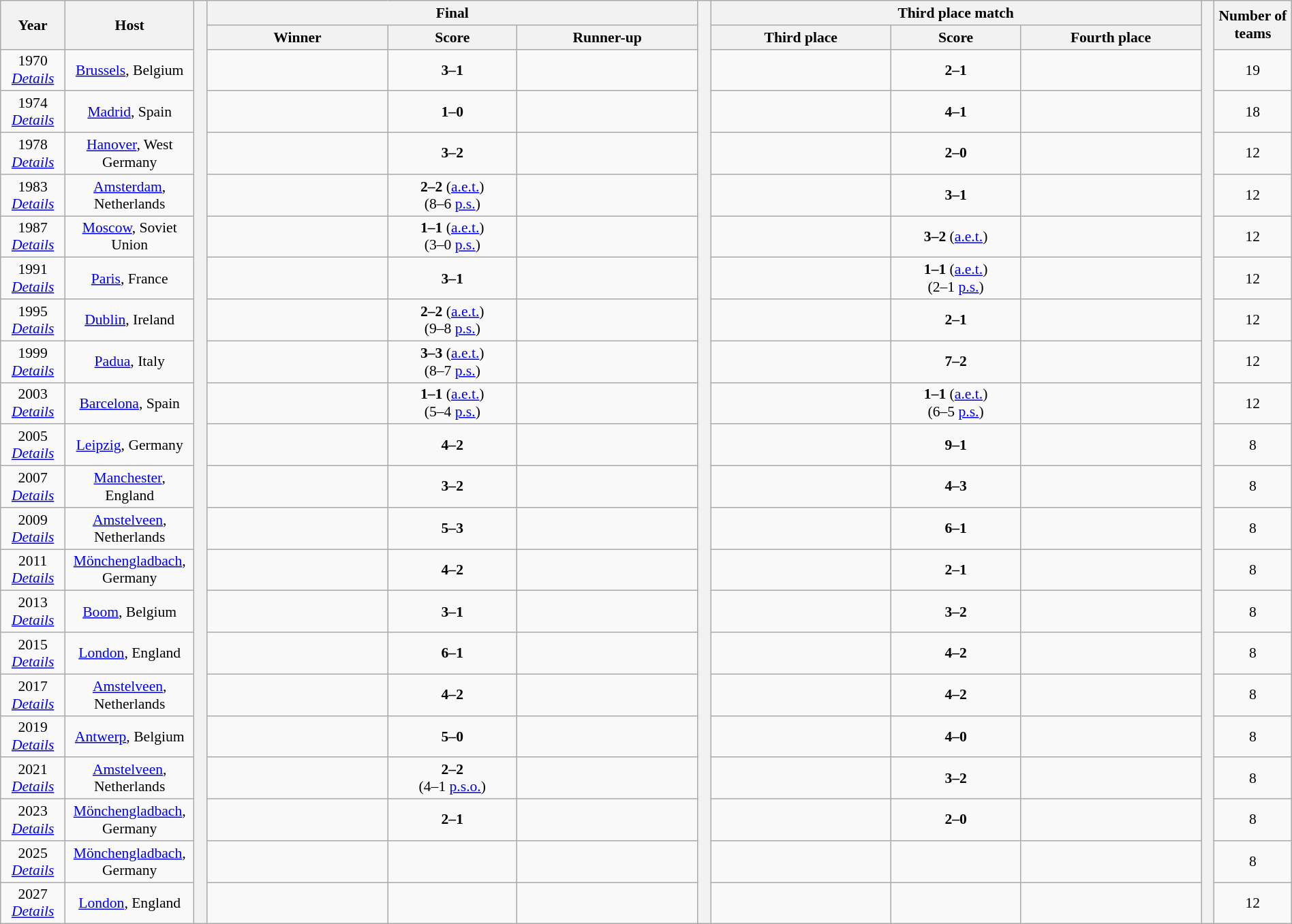<table class="wikitable" style="text-align:center;width:100%; font-size:90%;">
<tr>
<th rowspan=2 width=5%>Year</th>
<th rowspan=2 width=10%>Host</th>
<th width=1% rowspan=23></th>
<th colspan=3>Final</th>
<th width=1% rowspan=23></th>
<th colspan=3>Third place match</th>
<th width=1% rowspan=23></th>
<th width=6% rowspan=2>Number of teams</th>
</tr>
<tr>
<th width=14%>Winner</th>
<th width=10%>Score</th>
<th width=14%>Runner-up</th>
<th width=14%>Third place</th>
<th width=10%>Score</th>
<th width=14%>Fourth place</th>
</tr>
<tr>
<td>1970 <br> <em><a href='#'>Details</a></em></td>
<td><a href='#'>Brussels</a>, Belgium</td>
<td><strong></strong></td>
<td><strong>3–1</strong></td>
<td></td>
<td></td>
<td><strong>2–1</strong></td>
<td></td>
<td>19</td>
</tr>
<tr>
<td>1974 <br> <em><a href='#'>Details</a></em></td>
<td><a href='#'>Madrid</a>, Spain</td>
<td><strong></strong></td>
<td><strong>1–0</strong></td>
<td></td>
<td></td>
<td><strong>4–1</strong></td>
<td></td>
<td>18</td>
</tr>
<tr>
<td>1978 <br> <em><a href='#'>Details</a></em></td>
<td><a href='#'>Hanover</a>, West Germany</td>
<td><strong></strong></td>
<td><strong>3–2</strong></td>
<td></td>
<td></td>
<td><strong>2–0</strong></td>
<td></td>
<td>12</td>
</tr>
<tr>
<td>1983 <br> <em><a href='#'>Details</a></em></td>
<td><a href='#'>Amsterdam</a>, Netherlands</td>
<td><strong></strong></td>
<td><strong>2–2</strong> (<a href='#'>a.e.t.</a>)<br>(8–6 <a href='#'>p.s.</a>)</td>
<td></td>
<td></td>
<td><strong>3–1</strong></td>
<td></td>
<td>12</td>
</tr>
<tr>
<td>1987 <br> <em><a href='#'>Details</a></em></td>
<td><a href='#'>Moscow</a>, Soviet Union</td>
<td><strong></strong></td>
<td><strong>1–1</strong> (<a href='#'>a.e.t.</a>)<br>(3–0 <a href='#'>p.s.</a>)</td>
<td></td>
<td></td>
<td><strong>3–2</strong> (<a href='#'>a.e.t.</a>)</td>
<td></td>
<td>12</td>
</tr>
<tr>
<td>1991 <br> <em><a href='#'>Details</a></em></td>
<td><a href='#'>Paris</a>, France</td>
<td><strong></strong></td>
<td><strong>3–1</strong></td>
<td></td>
<td></td>
<td><strong>1–1</strong> (<a href='#'>a.e.t.</a>)<br>(2–1 <a href='#'>p.s.</a>)</td>
<td></td>
<td>12</td>
</tr>
<tr>
<td>1995 <br> <em><a href='#'>Details</a></em></td>
<td><a href='#'>Dublin</a>, Ireland</td>
<td><strong></strong></td>
<td><strong>2–2</strong> (<a href='#'>a.e.t.</a>)<br>(9–8 <a href='#'>p.s.</a>)</td>
<td></td>
<td></td>
<td><strong>2–1</strong></td>
<td></td>
<td>12</td>
</tr>
<tr>
<td>1999 <br> <em><a href='#'>Details</a></em></td>
<td><a href='#'>Padua</a>, Italy</td>
<td><strong></strong></td>
<td><strong>3–3</strong> (<a href='#'>a.e.t.</a>)<br>(8–7 <a href='#'>p.s.</a>)</td>
<td></td>
<td></td>
<td><strong>7–2</strong></td>
<td></td>
<td>12</td>
</tr>
<tr>
<td>2003 <br> <em><a href='#'>Details</a></em></td>
<td><a href='#'>Barcelona</a>, Spain</td>
<td><strong></strong></td>
<td><strong>1–1</strong> (<a href='#'>a.e.t.</a>)<br>(5–4 <a href='#'>p.s.</a>)</td>
<td></td>
<td></td>
<td><strong>1–1</strong> (<a href='#'>a.e.t.</a>)<br>(6–5 <a href='#'>p.s.</a>)</td>
<td></td>
<td>12</td>
</tr>
<tr>
<td>2005 <br> <em><a href='#'>Details</a></em></td>
<td><a href='#'>Leipzig</a>, Germany</td>
<td><strong></strong></td>
<td><strong>4–2</strong></td>
<td></td>
<td></td>
<td><strong>9–1</strong></td>
<td></td>
<td>8</td>
</tr>
<tr>
<td>2007 <br> <em><a href='#'>Details</a></em></td>
<td><a href='#'>Manchester</a>, England</td>
<td><strong></strong></td>
<td><strong>3–2</strong></td>
<td></td>
<td></td>
<td><strong>4–3</strong></td>
<td></td>
<td>8</td>
</tr>
<tr>
<td>2009 <br> <em><a href='#'>Details</a></em></td>
<td><a href='#'>Amstelveen</a>, Netherlands</td>
<td><strong></strong></td>
<td><strong>5–3</strong></td>
<td></td>
<td></td>
<td><strong>6–1</strong></td>
<td></td>
<td>8</td>
</tr>
<tr>
<td>2011 <br> <em><a href='#'>Details</a></em></td>
<td><a href='#'>Mönchengladbach</a>, Germany</td>
<td><strong></strong></td>
<td><strong>4–2</strong></td>
<td></td>
<td></td>
<td><strong>2–1</strong></td>
<td></td>
<td>8</td>
</tr>
<tr>
<td>2013 <br> <em><a href='#'>Details</a></em></td>
<td><a href='#'>Boom</a>, Belgium</td>
<td><strong></strong></td>
<td><strong>3–1</strong></td>
<td></td>
<td></td>
<td><strong>3–2</strong></td>
<td></td>
<td>8</td>
</tr>
<tr>
<td>2015 <br> <em><a href='#'>Details</a></em></td>
<td><a href='#'>London</a>, England</td>
<td><strong></strong></td>
<td><strong>6–1</strong></td>
<td></td>
<td></td>
<td><strong>4–2</strong></td>
<td></td>
<td>8</td>
</tr>
<tr>
<td>2017 <br> <em><a href='#'>Details</a></em></td>
<td><a href='#'>Amstelveen</a>, Netherlands</td>
<td><strong></strong></td>
<td><strong>4–2</strong></td>
<td></td>
<td></td>
<td><strong>4–2</strong></td>
<td></td>
<td>8</td>
</tr>
<tr>
<td>2019 <br> <em><a href='#'>Details</a></em></td>
<td><a href='#'>Antwerp</a>, Belgium</td>
<td><strong></strong></td>
<td><strong>5–0</strong></td>
<td></td>
<td></td>
<td><strong>4–0</strong></td>
<td></td>
<td>8</td>
</tr>
<tr>
<td>2021 <br> <em><a href='#'>Details</a></em></td>
<td><a href='#'>Amstelveen</a>, Netherlands</td>
<td><strong></strong></td>
<td><strong>2–2</strong><br>(4–1 <a href='#'>p.s.o.</a>)</td>
<td></td>
<td></td>
<td><strong>3–2</strong></td>
<td></td>
<td>8</td>
</tr>
<tr>
<td>2023<br><em><a href='#'>Details</a></em></td>
<td><a href='#'>Mönchengladbach</a>, Germany</td>
<td><strong></strong></td>
<td><strong>2–1</strong></td>
<td></td>
<td></td>
<td><strong>2–0</strong></td>
<td></td>
<td>8</td>
</tr>
<tr>
<td>2025<br><em><a href='#'>Details</a></em></td>
<td><a href='#'>Mönchengladbach</a>, Germany</td>
<td></td>
<td></td>
<td></td>
<td></td>
<td></td>
<td></td>
<td>8</td>
</tr>
<tr>
<td>2027<br><em><a href='#'>Details</a></em></td>
<td><a href='#'>London</a>, England</td>
<td></td>
<td></td>
<td></td>
<td></td>
<td></td>
<td></td>
<td>12</td>
</tr>
</table>
